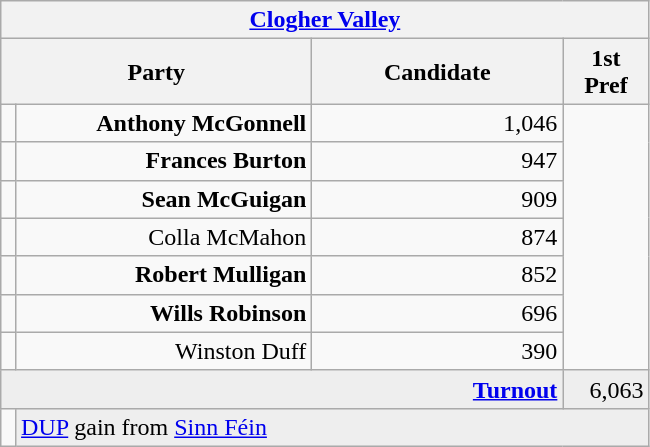<table class="wikitable">
<tr>
<th colspan="4" align="center"><a href='#'>Clogher Valley</a></th>
</tr>
<tr>
<th colspan="2" align="center" width=200>Party</th>
<th width=160>Candidate</th>
<th width=50>1st Pref</th>
</tr>
<tr>
<td></td>
<td align="right"><strong>Anthony McGonnell</strong></td>
<td align="right">1,046</td>
</tr>
<tr>
<td></td>
<td align="right"><strong>Frances Burton</strong></td>
<td align="right">947</td>
</tr>
<tr>
<td></td>
<td align="right"><strong>Sean McGuigan</strong></td>
<td align="right">909</td>
</tr>
<tr>
<td></td>
<td align="right">Colla McMahon</td>
<td align="right">874</td>
</tr>
<tr>
<td></td>
<td align="right"><strong>Robert Mulligan</strong></td>
<td align="right">852</td>
</tr>
<tr>
<td></td>
<td align="right"><strong>Wills Robinson</strong></td>
<td align="right">696</td>
</tr>
<tr>
<td></td>
<td align="right">Winston Duff</td>
<td align="right">390</td>
</tr>
<tr bgcolor="EEEEEE">
<td colspan=3 align="right"><strong><a href='#'>Turnout</a></strong></td>
<td align="right">6,063</td>
</tr>
<tr>
<td bgcolor=></td>
<td colspan=3 bgcolor="EEEEEE"><a href='#'>DUP</a> gain from <a href='#'>Sinn Féin</a></td>
</tr>
</table>
